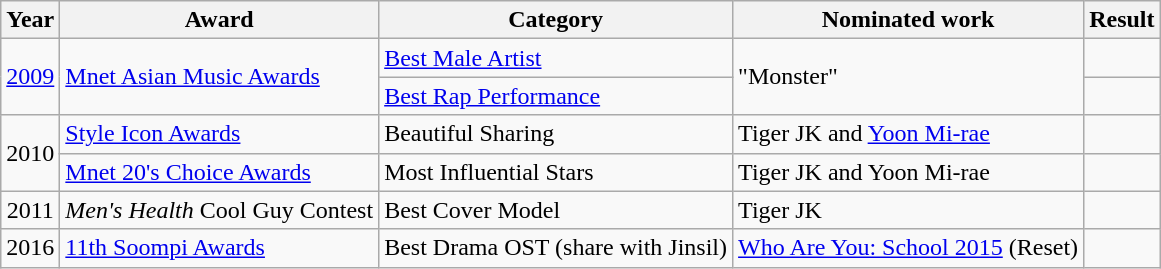<table class="wikitable">
<tr>
<th>Year</th>
<th>Award</th>
<th>Category</th>
<th>Nominated work</th>
<th>Result</th>
</tr>
<tr>
<td align="center" rowspan=2><a href='#'>2009</a></td>
<td rowspan="2"><a href='#'>Mnet Asian Music Awards</a></td>
<td><a href='#'>Best Male Artist</a></td>
<td rowspan=2>"Monster"</td>
<td></td>
</tr>
<tr>
<td><a href='#'>Best Rap Performance</a></td>
<td></td>
</tr>
<tr>
<td rowspan="2" align="center">2010</td>
<td><a href='#'>Style Icon Awards</a></td>
<td>Beautiful Sharing</td>
<td>Tiger JK and <a href='#'>Yoon Mi-rae</a></td>
<td></td>
</tr>
<tr>
<td><a href='#'>Mnet 20's Choice Awards</a></td>
<td>Most Influential Stars</td>
<td>Tiger JK and Yoon Mi-rae</td>
<td></td>
</tr>
<tr>
<td align="center">2011</td>
<td><em>Men's Health</em> Cool Guy Contest</td>
<td>Best Cover Model</td>
<td>Tiger JK</td>
<td></td>
</tr>
<tr>
<td>2016</td>
<td><a href='#'>11th Soompi Awards</a></td>
<td>Best Drama OST (share with Jinsil)</td>
<td><a href='#'>Who Are You: School 2015</a> (Reset) </td>
<td></td>
</tr>
</table>
